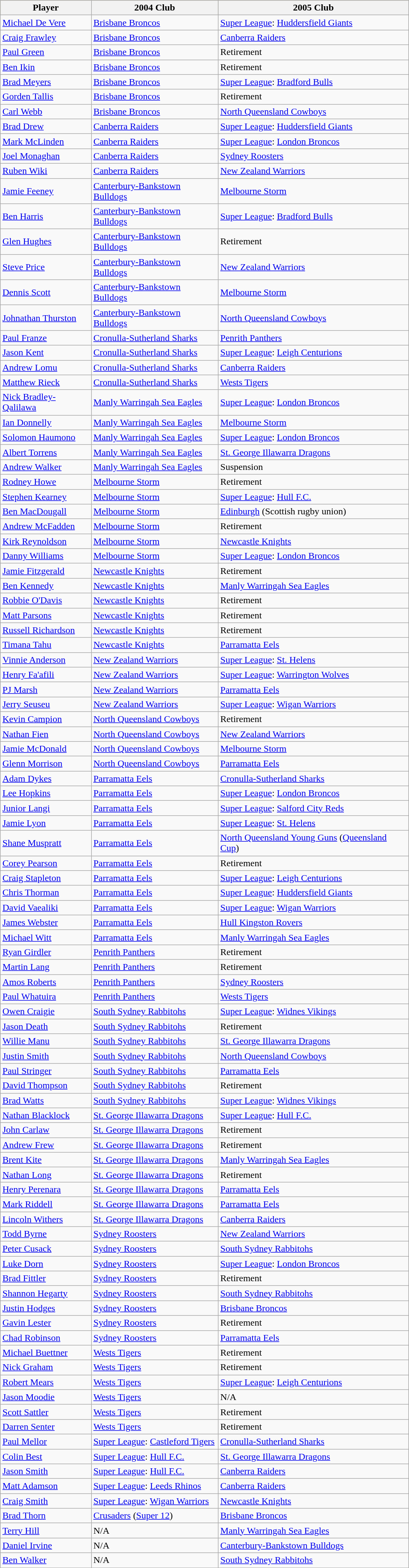<table class="wikitable sortable" style="width:700px;">
<tr bgcolor=#bdb76b>
<th>Player</th>
<th>2004 Club</th>
<th>2005 Club</th>
</tr>
<tr>
<td data-sort-value="De Vere, Michael"><a href='#'>Michael De Vere</a></td>
<td> <a href='#'>Brisbane Broncos</a></td>
<td> <a href='#'>Super League</a>: <a href='#'>Huddersfield Giants</a></td>
</tr>
<tr>
<td data-sort-value="Frawley, Craig"><a href='#'>Craig Frawley</a></td>
<td> <a href='#'>Brisbane Broncos</a></td>
<td> <a href='#'>Canberra Raiders</a></td>
</tr>
<tr>
<td data-sort-value="Green, Paul"><a href='#'>Paul Green</a></td>
<td> <a href='#'>Brisbane Broncos</a></td>
<td>Retirement</td>
</tr>
<tr>
<td data-sort-value="Ikin, Ben"><a href='#'>Ben Ikin</a></td>
<td> <a href='#'>Brisbane Broncos</a></td>
<td>Retirement</td>
</tr>
<tr>
<td data-sort-value="Meyers, Brad"><a href='#'>Brad Meyers</a></td>
<td> <a href='#'>Brisbane Broncos</a></td>
<td> <a href='#'>Super League</a>: <a href='#'>Bradford Bulls</a></td>
</tr>
<tr>
<td data-sort-value="Tallis, Gorden"><a href='#'>Gorden Tallis</a></td>
<td> <a href='#'>Brisbane Broncos</a></td>
<td>Retirement</td>
</tr>
<tr>
<td data-sort-value="Webb, Carl"><a href='#'>Carl Webb</a></td>
<td> <a href='#'>Brisbane Broncos</a></td>
<td> <a href='#'>North Queensland Cowboys</a></td>
</tr>
<tr>
<td data-sort-value="Drew, Brad"><a href='#'>Brad Drew</a></td>
<td> <a href='#'>Canberra Raiders</a></td>
<td> <a href='#'>Super League</a>: <a href='#'>Huddersfield Giants</a></td>
</tr>
<tr>
<td data-sort-value="McLinden, Mark"><a href='#'>Mark McLinden</a></td>
<td> <a href='#'>Canberra Raiders</a></td>
<td> <a href='#'>Super League</a>: <a href='#'>London Broncos</a></td>
</tr>
<tr>
<td data-sort-value="Monaghan, Joel"><a href='#'>Joel Monaghan</a></td>
<td> <a href='#'>Canberra Raiders</a></td>
<td> <a href='#'>Sydney Roosters</a></td>
</tr>
<tr>
<td data-sort-value="Wiki, Ruben"><a href='#'>Ruben Wiki</a></td>
<td> <a href='#'>Canberra Raiders</a></td>
<td> <a href='#'>New Zealand Warriors</a></td>
</tr>
<tr>
<td data-sort-value="Feeney, Jamie"><a href='#'>Jamie Feeney</a></td>
<td> <a href='#'>Canterbury-Bankstown Bulldogs</a></td>
<td> <a href='#'>Melbourne Storm</a></td>
</tr>
<tr>
<td data-sort-value="Harris, Ben"><a href='#'>Ben Harris</a></td>
<td> <a href='#'>Canterbury-Bankstown Bulldogs</a></td>
<td> <a href='#'>Super League</a>: <a href='#'>Bradford Bulls</a></td>
</tr>
<tr>
<td data-sort-value="Hughes, Glen"><a href='#'>Glen Hughes</a></td>
<td> <a href='#'>Canterbury-Bankstown Bulldogs</a></td>
<td>Retirement</td>
</tr>
<tr>
<td data-sort-value="Price, Steve"><a href='#'>Steve Price</a></td>
<td> <a href='#'>Canterbury-Bankstown Bulldogs</a></td>
<td> <a href='#'>New Zealand Warriors</a></td>
</tr>
<tr>
<td data-sort-value="Scott, Dennis"><a href='#'>Dennis Scott</a></td>
<td> <a href='#'>Canterbury-Bankstown Bulldogs</a></td>
<td> <a href='#'>Melbourne Storm</a></td>
</tr>
<tr>
<td data-sort-value="Thurston, Johnathan"><a href='#'>Johnathan Thurston</a></td>
<td> <a href='#'>Canterbury-Bankstown Bulldogs</a></td>
<td> <a href='#'>North Queensland Cowboys</a></td>
</tr>
<tr>
<td data-sort-value="Franze, Paul"><a href='#'>Paul Franze</a></td>
<td> <a href='#'>Cronulla-Sutherland Sharks</a></td>
<td> <a href='#'>Penrith Panthers</a></td>
</tr>
<tr>
<td data-sort-value="Kent, Jason"><a href='#'>Jason Kent</a></td>
<td> <a href='#'>Cronulla-Sutherland Sharks</a></td>
<td> <a href='#'>Super League</a>: <a href='#'>Leigh Centurions</a></td>
</tr>
<tr>
<td data-sort-value="Lomu, Andrew"><a href='#'>Andrew Lomu</a></td>
<td> <a href='#'>Cronulla-Sutherland Sharks</a></td>
<td> <a href='#'>Canberra Raiders</a></td>
</tr>
<tr>
<td data-sort-value="Rieck, Matthew"><a href='#'>Matthew Rieck</a></td>
<td> <a href='#'>Cronulla-Sutherland Sharks</a></td>
<td> <a href='#'>Wests Tigers</a></td>
</tr>
<tr>
<td data-sort-value="Bradley-Qalilawa, Nick"><a href='#'>Nick Bradley-Qalilawa</a></td>
<td> <a href='#'>Manly Warringah Sea Eagles</a></td>
<td> <a href='#'>Super League</a>: <a href='#'>London Broncos</a></td>
</tr>
<tr>
<td data-sort-value="Donnelly, Ian"><a href='#'>Ian Donnelly</a></td>
<td> <a href='#'>Manly Warringah Sea Eagles</a></td>
<td> <a href='#'>Melbourne Storm</a></td>
</tr>
<tr>
<td data-sort-value="Haumono, Solomon"><a href='#'>Solomon Haumono</a></td>
<td> <a href='#'>Manly Warringah Sea Eagles</a></td>
<td> <a href='#'>Super League</a>: <a href='#'>London Broncos</a></td>
</tr>
<tr>
<td data-sort-value="Torrens, Albert"><a href='#'>Albert Torrens</a></td>
<td> <a href='#'>Manly Warringah Sea Eagles</a></td>
<td> <a href='#'>St. George Illawarra Dragons</a></td>
</tr>
<tr>
<td data-sort-value="Walker, Andrew"><a href='#'>Andrew Walker</a></td>
<td> <a href='#'>Manly Warringah Sea Eagles</a></td>
<td>Suspension</td>
</tr>
<tr>
<td data-sort-value="Howe, Rodney"><a href='#'>Rodney Howe</a></td>
<td> <a href='#'>Melbourne Storm</a></td>
<td>Retirement</td>
</tr>
<tr>
<td data-sort-value="Kearney, Stephen"><a href='#'>Stephen Kearney</a></td>
<td> <a href='#'>Melbourne Storm</a></td>
<td> <a href='#'>Super League</a>: <a href='#'>Hull F.C.</a></td>
</tr>
<tr>
<td data-sort-value="MacDougall, Ben"><a href='#'>Ben MacDougall</a></td>
<td> <a href='#'>Melbourne Storm</a></td>
<td><a href='#'>Edinburgh</a> (Scottish rugby union)</td>
</tr>
<tr>
<td data-sort-value="McFadden, Andrew"><a href='#'>Andrew McFadden</a></td>
<td> <a href='#'>Melbourne Storm</a></td>
<td>Retirement</td>
</tr>
<tr>
<td data-sort-value="Reynoldson, Kirk"><a href='#'>Kirk Reynoldson</a></td>
<td> <a href='#'>Melbourne Storm</a></td>
<td> <a href='#'>Newcastle Knights</a></td>
</tr>
<tr>
<td data-sort-value="Williams, Danny"><a href='#'>Danny Williams</a></td>
<td> <a href='#'>Melbourne Storm</a></td>
<td> <a href='#'>Super League</a>: <a href='#'>London Broncos</a></td>
</tr>
<tr>
<td data-sort-value="Fitzgerald, Jamie"><a href='#'>Jamie Fitzgerald</a></td>
<td> <a href='#'>Newcastle Knights</a></td>
<td>Retirement</td>
</tr>
<tr>
<td data-sort-value="Kennedy, Ben"><a href='#'>Ben Kennedy</a></td>
<td> <a href='#'>Newcastle Knights</a></td>
<td> <a href='#'>Manly Warringah Sea Eagles</a></td>
</tr>
<tr>
<td data-sort-value="O'Davis, Robbie"><a href='#'>Robbie O'Davis</a></td>
<td> <a href='#'>Newcastle Knights</a></td>
<td>Retirement</td>
</tr>
<tr>
<td data-sort-value="Parsons, Matt"><a href='#'>Matt Parsons</a></td>
<td> <a href='#'>Newcastle Knights</a></td>
<td>Retirement</td>
</tr>
<tr>
<td data-sort-value="Richardson, Russell"><a href='#'>Russell Richardson</a></td>
<td> <a href='#'>Newcastle Knights</a></td>
<td>Retirement</td>
</tr>
<tr>
<td data-sort-value="Tahu, Timana"><a href='#'>Timana Tahu</a></td>
<td> <a href='#'>Newcastle Knights</a></td>
<td> <a href='#'>Parramatta Eels</a></td>
</tr>
<tr>
<td data-sort-value="Anderson, Vinnie"><a href='#'>Vinnie Anderson</a></td>
<td> <a href='#'>New Zealand Warriors</a></td>
<td> <a href='#'>Super League</a>: <a href='#'>St. Helens</a></td>
</tr>
<tr>
<td data-sort-value="Fa'afili, Henry"><a href='#'>Henry Fa'afili</a></td>
<td> <a href='#'>New Zealand Warriors</a></td>
<td> <a href='#'>Super League</a>: <a href='#'>Warrington Wolves</a></td>
</tr>
<tr>
<td data-sort-value="Marsh, PJ"><a href='#'>PJ Marsh</a></td>
<td> <a href='#'>New Zealand Warriors</a></td>
<td> <a href='#'>Parramatta Eels</a></td>
</tr>
<tr>
<td data-sort-value="Seuseu, Jerry"><a href='#'>Jerry Seuseu</a></td>
<td> <a href='#'>New Zealand Warriors</a></td>
<td> <a href='#'>Super League</a>: <a href='#'>Wigan Warriors</a></td>
</tr>
<tr>
<td data-sort-value="Campion, Kevin"><a href='#'>Kevin Campion</a></td>
<td> <a href='#'>North Queensland Cowboys</a></td>
<td>Retirement</td>
</tr>
<tr>
<td data-sort-value="Fien, Nathan"><a href='#'>Nathan Fien</a></td>
<td> <a href='#'>North Queensland Cowboys</a></td>
<td> <a href='#'>New Zealand Warriors</a></td>
</tr>
<tr>
<td data-sort-value="McDonald, Jamie"><a href='#'>Jamie McDonald</a></td>
<td> <a href='#'>North Queensland Cowboys</a></td>
<td> <a href='#'>Melbourne Storm</a></td>
</tr>
<tr>
<td data-sort-value="Morrison, Glenn"><a href='#'>Glenn Morrison</a></td>
<td> <a href='#'>North Queensland Cowboys</a></td>
<td> <a href='#'>Parramatta Eels</a></td>
</tr>
<tr>
<td data-sort-value="Dykes, Adam"><a href='#'>Adam Dykes</a></td>
<td> <a href='#'>Parramatta Eels</a></td>
<td> <a href='#'>Cronulla-Sutherland Sharks</a></td>
</tr>
<tr>
<td data-sort-value="Hopkins, Lee"><a href='#'>Lee Hopkins</a></td>
<td> <a href='#'>Parramatta Eels</a></td>
<td> <a href='#'>Super League</a>: <a href='#'>London Broncos</a></td>
</tr>
<tr>
<td data-sort-value="Langi, Junior"><a href='#'>Junior Langi</a></td>
<td> <a href='#'>Parramatta Eels</a></td>
<td> <a href='#'>Super League</a>: <a href='#'>Salford City Reds</a></td>
</tr>
<tr>
<td data-sort-value="Lyon, Jamie"><a href='#'>Jamie Lyon</a></td>
<td> <a href='#'>Parramatta Eels</a></td>
<td> <a href='#'>Super League</a>: <a href='#'>St. Helens</a></td>
</tr>
<tr>
<td data-sort-value="Muspratt, Shane"><a href='#'>Shane Muspratt</a></td>
<td> <a href='#'>Parramatta Eels</a></td>
<td><a href='#'>North Queensland Young Guns</a> (<a href='#'>Queensland Cup</a>)</td>
</tr>
<tr>
<td data-sort-value="Pearson, Corey"><a href='#'>Corey Pearson</a></td>
<td> <a href='#'>Parramatta Eels</a></td>
<td>Retirement</td>
</tr>
<tr>
<td data-sort-value="Stapleton, Craig"><a href='#'>Craig Stapleton</a></td>
<td> <a href='#'>Parramatta Eels</a></td>
<td> <a href='#'>Super League</a>: <a href='#'>Leigh Centurions</a></td>
</tr>
<tr>
<td data-sort-value="Thorman, Chris"><a href='#'>Chris Thorman</a></td>
<td> <a href='#'>Parramatta Eels</a></td>
<td> <a href='#'>Super League</a>: <a href='#'>Huddersfield Giants</a></td>
</tr>
<tr>
<td data-sort-value="Vaealiki, David"><a href='#'>David Vaealiki</a></td>
<td> <a href='#'>Parramatta Eels</a></td>
<td> <a href='#'>Super League</a>: <a href='#'>Wigan Warriors</a></td>
</tr>
<tr>
<td data-sort-value="Webster, James"><a href='#'>James Webster</a></td>
<td> <a href='#'>Parramatta Eels</a></td>
<td> <a href='#'>Hull Kingston Rovers</a></td>
</tr>
<tr>
<td data-sort-value="Witt, Michael"><a href='#'>Michael Witt</a></td>
<td> <a href='#'>Parramatta Eels</a></td>
<td> <a href='#'>Manly Warringah Sea Eagles</a></td>
</tr>
<tr>
<td data-sort-value="Girdler, Ryan"><a href='#'>Ryan Girdler</a></td>
<td> <a href='#'>Penrith Panthers</a></td>
<td>Retirement</td>
</tr>
<tr>
<td data-sort-value="Lang, Martin"><a href='#'>Martin Lang</a></td>
<td> <a href='#'>Penrith Panthers</a></td>
<td>Retirement</td>
</tr>
<tr>
<td data-sort-value="Roberts, Amos"><a href='#'>Amos Roberts</a></td>
<td> <a href='#'>Penrith Panthers</a></td>
<td> <a href='#'>Sydney Roosters</a></td>
</tr>
<tr>
<td data-sort-value="Whatuira, Paul"><a href='#'>Paul Whatuira</a></td>
<td> <a href='#'>Penrith Panthers</a></td>
<td> <a href='#'>Wests Tigers</a></td>
</tr>
<tr>
<td data-sort-value="Craigie, Owen"><a href='#'>Owen Craigie</a></td>
<td> <a href='#'>South Sydney Rabbitohs</a></td>
<td> <a href='#'>Super League</a>: <a href='#'>Widnes Vikings</a></td>
</tr>
<tr>
<td data-sort-value="Death, Jason"><a href='#'>Jason Death</a></td>
<td> <a href='#'>South Sydney Rabbitohs</a></td>
<td>Retirement</td>
</tr>
<tr>
<td data-sort-value="Manu, Willie"><a href='#'>Willie Manu</a></td>
<td> <a href='#'>South Sydney Rabbitohs</a></td>
<td> <a href='#'>St. George Illawarra Dragons</a></td>
</tr>
<tr>
<td data-sort-value="Smith, Justin"><a href='#'>Justin Smith</a></td>
<td> <a href='#'>South Sydney Rabbitohs</a></td>
<td> <a href='#'>North Queensland Cowboys</a></td>
</tr>
<tr>
<td data-sort-value="Stringer, Paul"><a href='#'>Paul Stringer</a></td>
<td> <a href='#'>South Sydney Rabbitohs</a></td>
<td> <a href='#'>Parramatta Eels</a></td>
</tr>
<tr>
<td data-sort-value="Thompson, David"><a href='#'>David Thompson</a></td>
<td> <a href='#'>South Sydney Rabbitohs</a></td>
<td>Retirement</td>
</tr>
<tr>
<td data-sort-value="Watts, Brad"><a href='#'>Brad Watts</a></td>
<td> <a href='#'>South Sydney Rabbitohs</a></td>
<td> <a href='#'>Super League</a>: <a href='#'>Widnes Vikings</a></td>
</tr>
<tr>
<td data-sort-value="Blacklock, Nathan"><a href='#'>Nathan Blacklock</a></td>
<td> <a href='#'>St. George Illawarra Dragons</a></td>
<td> <a href='#'>Super League</a>: <a href='#'>Hull F.C.</a></td>
</tr>
<tr>
<td data-sort-value="Carlaw, John"><a href='#'>John Carlaw</a></td>
<td> <a href='#'>St. George Illawarra Dragons</a></td>
<td>Retirement</td>
</tr>
<tr>
<td data-sort-value="Frew, Andrew"><a href='#'>Andrew Frew</a></td>
<td> <a href='#'>St. George Illawarra Dragons</a></td>
<td>Retirement</td>
</tr>
<tr>
<td data-sort-value="Kite, Brent"><a href='#'>Brent Kite</a></td>
<td> <a href='#'>St. George Illawarra Dragons</a></td>
<td> <a href='#'>Manly Warringah Sea Eagles</a></td>
</tr>
<tr>
<td data-sort-value="Long, Nathan"><a href='#'>Nathan Long</a></td>
<td> <a href='#'>St. George Illawarra Dragons</a></td>
<td>Retirement</td>
</tr>
<tr>
<td data-sort-value="Perenara, Henry"><a href='#'>Henry Perenara</a></td>
<td> <a href='#'>St. George Illawarra Dragons</a></td>
<td> <a href='#'>Parramatta Eels</a></td>
</tr>
<tr>
<td data-sort-value="Riddell, Mark"><a href='#'>Mark Riddell</a></td>
<td> <a href='#'>St. George Illawarra Dragons</a></td>
<td> <a href='#'>Parramatta Eels</a></td>
</tr>
<tr>
<td data-sort-value="Withers, Lincoln"><a href='#'>Lincoln Withers</a></td>
<td> <a href='#'>St. George Illawarra Dragons</a></td>
<td> <a href='#'>Canberra Raiders</a></td>
</tr>
<tr>
<td data-sort-value="Byrne, Todd"><a href='#'>Todd Byrne</a></td>
<td> <a href='#'>Sydney Roosters</a></td>
<td> <a href='#'>New Zealand Warriors</a></td>
</tr>
<tr>
<td data-sort-value="Cusack, Peter"><a href='#'>Peter Cusack</a></td>
<td> <a href='#'>Sydney Roosters</a></td>
<td> <a href='#'>South Sydney Rabbitohs</a></td>
</tr>
<tr>
<td data-sort-value="Dorn, Luke"><a href='#'>Luke Dorn</a></td>
<td> <a href='#'>Sydney Roosters</a></td>
<td> <a href='#'>Super League</a>: <a href='#'>London Broncos</a></td>
</tr>
<tr>
<td data-sort-value="Fittler, Brad"><a href='#'>Brad Fittler</a></td>
<td> <a href='#'>Sydney Roosters</a></td>
<td>Retirement</td>
</tr>
<tr>
<td data-sort-value="Hegarty, Shannon"><a href='#'>Shannon Hegarty</a></td>
<td> <a href='#'>Sydney Roosters</a></td>
<td> <a href='#'>South Sydney Rabbitohs</a></td>
</tr>
<tr>
<td data-sort-value="Hodges, Justin"><a href='#'>Justin Hodges</a></td>
<td> <a href='#'>Sydney Roosters</a></td>
<td> <a href='#'>Brisbane Broncos</a></td>
</tr>
<tr>
<td data-sort-value="Lester, Gavin"><a href='#'>Gavin Lester</a></td>
<td> <a href='#'>Sydney Roosters</a></td>
<td>Retirement</td>
</tr>
<tr>
<td data-sort-value="Robinson, Chad"><a href='#'>Chad Robinson</a></td>
<td> <a href='#'>Sydney Roosters</a></td>
<td> <a href='#'>Parramatta Eels</a></td>
</tr>
<tr>
<td data-sort-value="Buettner, Michael"><a href='#'>Michael Buettner</a></td>
<td> <a href='#'>Wests Tigers</a></td>
<td>Retirement</td>
</tr>
<tr>
<td data-sort-value="Graham, Nick"><a href='#'>Nick Graham</a></td>
<td> <a href='#'>Wests Tigers</a></td>
<td>Retirement</td>
</tr>
<tr>
<td data-sort-value="Mears, Robert"><a href='#'>Robert Mears</a></td>
<td> <a href='#'>Wests Tigers</a></td>
<td> <a href='#'>Super League</a>: <a href='#'>Leigh Centurions</a></td>
</tr>
<tr>
<td data-sort-value="Moodie, Jason"><a href='#'>Jason Moodie</a></td>
<td> <a href='#'>Wests Tigers</a></td>
<td>N/A</td>
</tr>
<tr>
<td data-sort-value="Sattler, Scott"><a href='#'>Scott Sattler</a></td>
<td> <a href='#'>Wests Tigers</a></td>
<td>Retirement</td>
</tr>
<tr>
<td data-sort-value="Senter, Darren"><a href='#'>Darren Senter</a></td>
<td> <a href='#'>Wests Tigers</a></td>
<td>Retirement</td>
</tr>
<tr>
<td data-sort-value="Mellor, Paul"><a href='#'>Paul Mellor</a></td>
<td> <a href='#'>Super League</a>: <a href='#'>Castleford Tigers</a></td>
<td> <a href='#'>Cronulla-Sutherland Sharks</a></td>
</tr>
<tr>
<td data-sort-value="Best, Colin"><a href='#'>Colin Best</a></td>
<td> <a href='#'>Super League</a>: <a href='#'>Hull F.C.</a></td>
<td> <a href='#'>St. George Illawarra Dragons</a></td>
</tr>
<tr>
<td data-sort-value="Smith, Jason"><a href='#'>Jason Smith</a></td>
<td> <a href='#'>Super League</a>: <a href='#'>Hull F.C.</a></td>
<td> <a href='#'>Canberra Raiders</a></td>
</tr>
<tr>
<td data-sort-value="Adamson, Matt"><a href='#'>Matt Adamson</a></td>
<td> <a href='#'>Super League</a>: <a href='#'>Leeds Rhinos</a></td>
<td> <a href='#'>Canberra Raiders</a></td>
</tr>
<tr>
<td data-sort-value="Smith, Craig"><a href='#'>Craig Smith</a></td>
<td> <a href='#'>Super League</a>: <a href='#'>Wigan Warriors</a></td>
<td> <a href='#'>Newcastle Knights</a></td>
</tr>
<tr>
<td data-sort-value="Thorn, Brad"><a href='#'>Brad Thorn</a></td>
<td><a href='#'>Crusaders</a> (<a href='#'>Super 12</a>)</td>
<td> <a href='#'>Brisbane Broncos</a></td>
</tr>
<tr>
<td data-sort-value="Hill, Terry"><a href='#'>Terry Hill</a></td>
<td>N/A</td>
<td> <a href='#'>Manly Warringah Sea Eagles</a></td>
</tr>
<tr>
<td data-sort-value="Irvine, Daniel"><a href='#'>Daniel Irvine</a></td>
<td>N/A</td>
<td> <a href='#'>Canterbury-Bankstown Bulldogs</a></td>
</tr>
<tr>
<td data-sort-value="Walker, Ben"><a href='#'>Ben Walker</a></td>
<td>N/A</td>
<td> <a href='#'>South Sydney Rabbitohs</a></td>
</tr>
<tr>
</tr>
</table>
